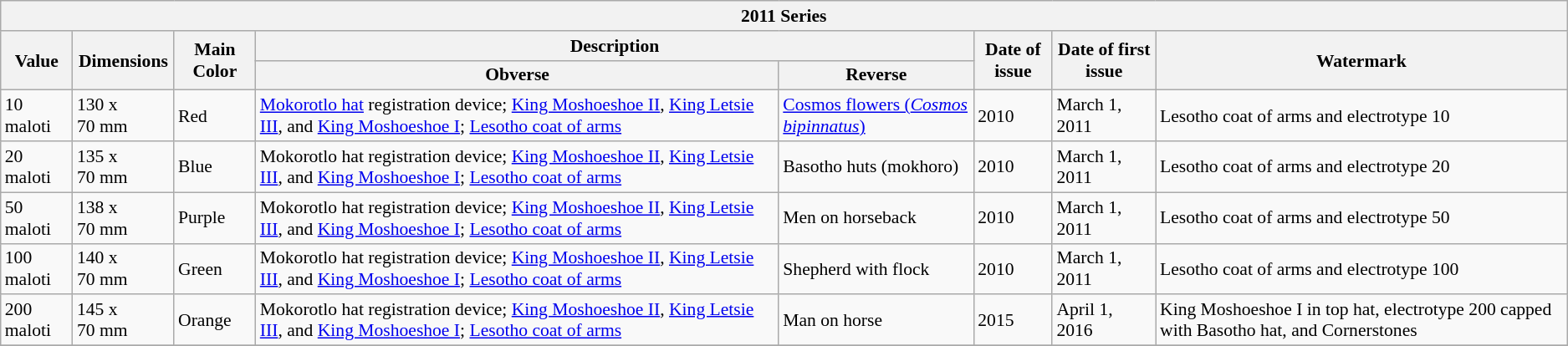<table class="wikitable" style="font-size: 90%">
<tr>
<th colspan="8">2011 Series </th>
</tr>
<tr>
<th rowspan="2">Value</th>
<th rowspan="2">Dimensions</th>
<th rowspan="2">Main Color</th>
<th colspan="2">Description</th>
<th rowspan="2">Date of issue</th>
<th rowspan="2">Date of first issue</th>
<th rowspan="2">Watermark</th>
</tr>
<tr>
<th>Obverse</th>
<th>Reverse</th>
</tr>
<tr>
<td>10 maloti</td>
<td>130 x 70 mm</td>
<td>Red</td>
<td><a href='#'>Mokorotlo hat</a> registration device; <a href='#'>King Moshoeshoe II</a>, <a href='#'>King Letsie III</a>, and <a href='#'>King Moshoeshoe I</a>; <a href='#'>Lesotho coat of arms</a></td>
<td><a href='#'>Cosmos flowers (<em>Cosmos bipinnatus</em>)</a></td>
<td>2010</td>
<td>March 1, 2011</td>
<td>Lesotho coat of arms and electrotype 10</td>
</tr>
<tr>
<td>20 maloti</td>
<td>135 x 70 mm</td>
<td>Blue</td>
<td>Mokorotlo hat registration device; <a href='#'>King Moshoeshoe II</a>, <a href='#'>King Letsie III</a>, and <a href='#'>King Moshoeshoe I</a>; <a href='#'>Lesotho coat of arms</a></td>
<td>Basotho huts (mokhoro)</td>
<td>2010</td>
<td>March 1, 2011</td>
<td>Lesotho coat of arms and electrotype 20</td>
</tr>
<tr>
<td>50 maloti</td>
<td>138 x 70 mm</td>
<td>Purple</td>
<td>Mokorotlo hat registration device; <a href='#'>King Moshoeshoe II</a>, <a href='#'>King Letsie III</a>, and <a href='#'>King Moshoeshoe I</a>; <a href='#'>Lesotho coat of arms</a></td>
<td>Men on horseback</td>
<td>2010</td>
<td>March 1, 2011</td>
<td>Lesotho coat of arms and electrotype 50</td>
</tr>
<tr>
<td>100 maloti</td>
<td>140 x 70 mm</td>
<td>Green</td>
<td>Mokorotlo hat registration device; <a href='#'>King Moshoeshoe II</a>, <a href='#'>King Letsie III</a>, and <a href='#'>King Moshoeshoe I</a>; <a href='#'>Lesotho coat of arms</a></td>
<td>Shepherd with flock</td>
<td>2010</td>
<td>March 1, 2011</td>
<td>Lesotho coat of arms and electrotype 100</td>
</tr>
<tr>
<td>200 maloti</td>
<td>145 x 70 mm</td>
<td>Orange</td>
<td>Mokorotlo hat registration device; <a href='#'>King Moshoeshoe II</a>, <a href='#'>King Letsie III</a>, and <a href='#'>King Moshoeshoe I</a>; <a href='#'>Lesotho coat of arms</a></td>
<td>Man on horse</td>
<td>2015</td>
<td>April 1, 2016</td>
<td>King Moshoeshoe I in top hat, electrotype 200 capped with Basotho hat, and Cornerstones</td>
</tr>
<tr>
</tr>
</table>
